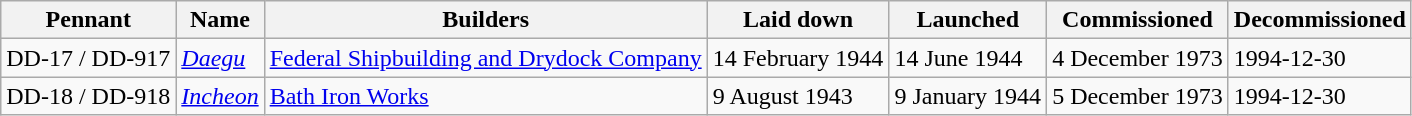<table class="wikitable">
<tr>
<th>Pennant</th>
<th>Name</th>
<th>Builders</th>
<th>Laid down</th>
<th>Launched</th>
<th>Commissioned</th>
<th>Decommissioned</th>
</tr>
<tr>
<td>DD-17 / DD-917</td>
<td><em><a href='#'>Daegu</a></em></td>
<td><a href='#'>Federal Shipbuilding and Drydock Company</a></td>
<td>14 February 1944</td>
<td>14 June 1944</td>
<td>4 December 1973</td>
<td>1994-12-30</td>
</tr>
<tr>
<td>DD-18 / DD-918</td>
<td><em><a href='#'>Incheon</a></em></td>
<td><a href='#'>Bath Iron Works</a></td>
<td>9 August 1943</td>
<td>9 January 1944</td>
<td>5 December 1973</td>
<td>1994-12-30</td>
</tr>
</table>
